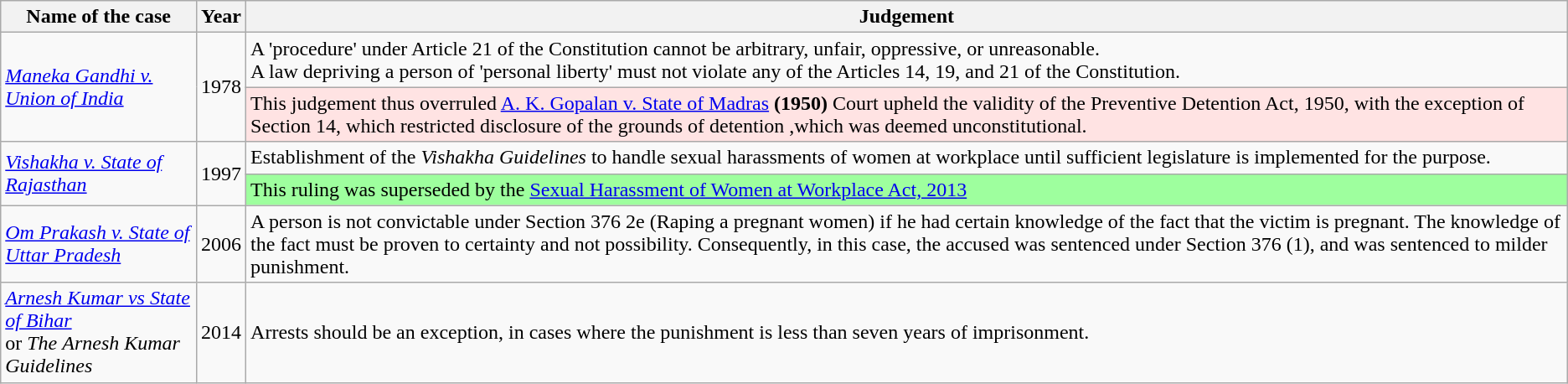<table class="wikitable">
<tr>
<th>Name of the case</th>
<th>Year</th>
<th>Judgement</th>
</tr>
<tr>
<td rowspan = 2><em><a href='#'>Maneka Gandhi v. Union of India</a></em></td>
<td rowspan = 2>1978</td>
<td>A 'procedure' under Article 21 of the Constitution cannot be arbitrary, unfair, oppressive, or unreasonable.<br>A law depriving a person of 'personal liberty' must not violate any of the Articles 14, 19, and 21 of the Constitution.</td>
</tr>
<tr>
<td style="background-color:#FFE3E3">This judgement thus overruled <a href='#'>A. K. Gopalan v. State of Madras</a> <strong>(1950)</strong> Court upheld the validity of the Preventive Detention Act, 1950, with the exception of Section 14, which restricted disclosure of the grounds of detention ,which was deemed unconstitutional.</td>
</tr>
<tr>
<td rowspan = 2><a href='#'><em>Vishakha v. State of Rajasthan</em></a></td>
<td rowspan = 2>1997</td>
<td>Establishment of the <em>Vishakha Guidelines</em> to handle sexual harassments of women at workplace until sufficient legislature is implemented for the purpose.</td>
</tr>
<tr>
<td style="background-color:#9EFF9E">This ruling was superseded by the <a href='#'>Sexual Harassment of Women at Workplace Act, 2013</a></td>
</tr>
<tr>
<td><em><a href='#'>Om Prakash v. State of Uttar Pradesh</a></em></td>
<td>2006</td>
<td>A person is not convictable under Section 376 2e (Raping a pregnant women) if he had certain knowledge of the fact that the victim is pregnant. The knowledge of the fact must be proven to certainty and not possibility. Consequently, in this case, the accused was sentenced under Section 376 (1), and was sentenced to milder punishment.</td>
</tr>
<tr>
<td><em><a href='#'>Arnesh Kumar vs State of Bihar</a></em><br>or <em>The</em> <em>Arnesh Kumar Guidelines</em></td>
<td>2014</td>
<td>Arrests should be an exception, in cases where the punishment is less than seven years of imprisonment.</td>
</tr>
</table>
